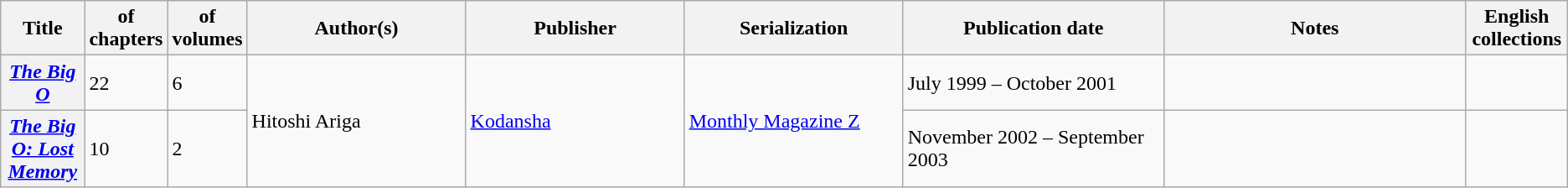<table class="wikitable">
<tr>
<th>Title</th>
<th style="width:40pt"> of chapters</th>
<th style="width:40pt"> of volumes</th>
<th style="width:125pt">Author(s)</th>
<th style="width:125pt">Publisher</th>
<th style="width:125pt">Serialization</th>
<th style="width:150pt">Publication date</th>
<th style="width:175pt">Notes</th>
<th>English collections</th>
</tr>
<tr>
<th><em><a href='#'>The Big O</a></em> <br> </th>
<td>22</td>
<td>6</td>
<td rowspan="2">Hitoshi Ariga</td>
<td rowspan="2"><a href='#'>Kodansha</a></td>
<td rowspan="2"><a href='#'>Monthly Magazine Z</a></td>
<td>July 1999 – October 2001</td>
<td></td>
<td></td>
</tr>
<tr>
<th><em><a href='#'>The Big O: Lost Memory</a></em> <br> </th>
<td>10</td>
<td>2</td>
<td>November 2002 – September 2003</td>
<td></td>
<td></td>
</tr>
</table>
